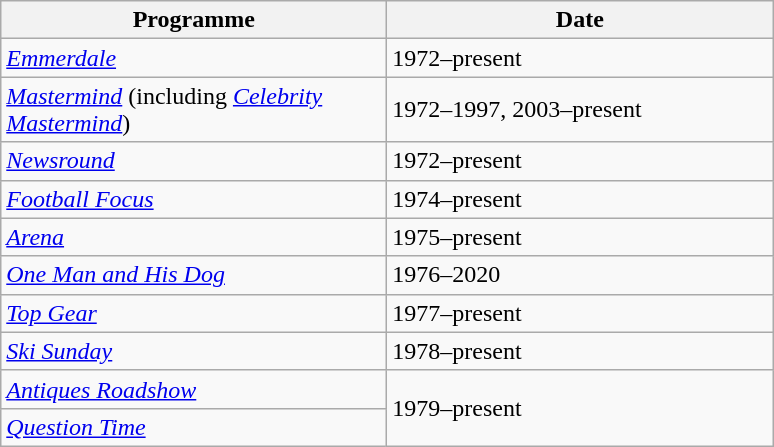<table class="wikitable">
<tr>
<th width=250>Programme</th>
<th width=250>Date</th>
</tr>
<tr>
<td><em><a href='#'>Emmerdale</a></em></td>
<td>1972–present</td>
</tr>
<tr>
<td><em><a href='#'>Mastermind</a></em> (including <em><a href='#'>Celebrity Mastermind</a></em>)</td>
<td>1972–1997, 2003–present</td>
</tr>
<tr>
<td><em><a href='#'>Newsround</a></em></td>
<td>1972–present</td>
</tr>
<tr>
<td><em><a href='#'>Football Focus</a></em></td>
<td>1974–present</td>
</tr>
<tr>
<td><em><a href='#'>Arena</a></em></td>
<td>1975–present</td>
</tr>
<tr>
<td><em><a href='#'>One Man and His Dog</a></em></td>
<td>1976–2020</td>
</tr>
<tr>
<td><em><a href='#'>Top Gear</a></em></td>
<td>1977–present</td>
</tr>
<tr>
<td><em><a href='#'>Ski Sunday</a></em></td>
<td>1978–present</td>
</tr>
<tr>
<td><em><a href='#'>Antiques Roadshow</a></em></td>
<td rowspan="2">1979–present</td>
</tr>
<tr>
<td><em><a href='#'>Question Time</a></em></td>
</tr>
</table>
